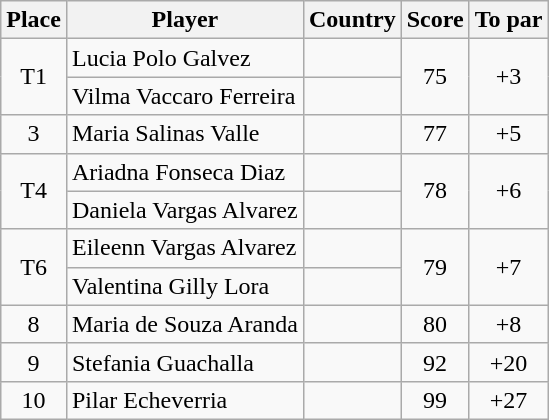<table class="wikitable">
<tr>
<th>Place</th>
<th>Player</th>
<th>Country</th>
<th>Score</th>
<th>To par</th>
</tr>
<tr>
<td rowspan="2" style="text-align:center;">T1</td>
<td>Lucia Polo Galvez</td>
<td></td>
<td rowspan="2" style="text-align:center;">75</td>
<td rowspan="2" style="text-align:center;">+3</td>
</tr>
<tr>
<td>Vilma Vaccaro Ferreira</td>
<td></td>
</tr>
<tr>
<td style="text-align:center;">3</td>
<td>Maria Salinas Valle</td>
<td></td>
<td style="text-align:center;">77</td>
<td style="text-align:center;">+5</td>
</tr>
<tr>
<td rowspan="2" style="text-align:center;">T4</td>
<td>Ariadna Fonseca Diaz</td>
<td></td>
<td rowspan="2" style="text-align:center;">78</td>
<td rowspan="2" style="text-align:center;">+6</td>
</tr>
<tr>
<td>Daniela Vargas Alvarez</td>
<td></td>
</tr>
<tr>
<td rowspan="2" style="text-align:center;">T6</td>
<td>Eileenn Vargas Alvarez</td>
<td></td>
<td rowspan="2" style="text-align:center;">79</td>
<td rowspan="2" style="text-align:center;">+7</td>
</tr>
<tr>
<td>Valentina Gilly Lora</td>
<td></td>
</tr>
<tr>
<td style="text-align:center;">8</td>
<td>Maria de Souza Aranda</td>
<td></td>
<td style="text-align:center;">80</td>
<td style="text-align:center;">+8</td>
</tr>
<tr>
<td style="text-align:center;">9</td>
<td>Stefania Guachalla</td>
<td></td>
<td style="text-align:center;">92</td>
<td style="text-align:center;">+20</td>
</tr>
<tr>
<td style="text-align:center;">10</td>
<td>Pilar Echeverria</td>
<td></td>
<td style="text-align:center;">99</td>
<td style="text-align:center;">+27</td>
</tr>
</table>
